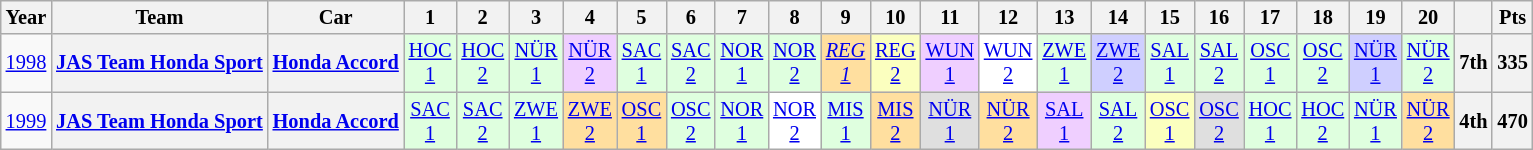<table class="wikitable" style="text-align:center; font-size:85%">
<tr>
<th>Year</th>
<th>Team</th>
<th>Car</th>
<th>1</th>
<th>2</th>
<th>3</th>
<th>4</th>
<th>5</th>
<th>6</th>
<th>7</th>
<th>8</th>
<th>9</th>
<th>10</th>
<th>11</th>
<th>12</th>
<th>13</th>
<th>14</th>
<th>15</th>
<th>16</th>
<th>17</th>
<th>18</th>
<th>19</th>
<th>20</th>
<th></th>
<th>Pts</th>
</tr>
<tr>
<td><a href='#'>1998</a></td>
<th nowrap><a href='#'>JAS Team Honda Sport</a></th>
<th nowrap><a href='#'>Honda Accord</a></th>
<td style="background:#DFFFDF;"><a href='#'>HOC<br>1</a><br></td>
<td style="background:#DFFFDF;"><a href='#'>HOC<br>2</a><br></td>
<td style="background:#DFFFDF;"><a href='#'>NÜR<br>1</a><br></td>
<td style="background:#EFCFFF;"><a href='#'>NÜR<br>2</a><br></td>
<td style="background:#DFFFDF;"><a href='#'>SAC<br>1</a><br></td>
<td style="background:#DFFFDF;"><a href='#'>SAC<br>2</a><br></td>
<td style="background:#DFFFDF;"><a href='#'>NOR<br>1</a><br></td>
<td style="background:#DFFFDF;"><a href='#'>NOR<br>2</a><br></td>
<td style="background:#FFDF9F;"><em><a href='#'>REG<br>1</a></em><br></td>
<td style="background:#FBFFBF;"><a href='#'>REG<br>2</a><br></td>
<td style="background:#EFCFFF;"><a href='#'>WUN<br>1</a><br></td>
<td style="background:#FFFFFF;"><a href='#'>WUN<br>2</a><br></td>
<td style="background:#DFFFDF;"><a href='#'>ZWE<br>1</a><br></td>
<td style="background:#CFCFFF;"><a href='#'>ZWE<br>2</a><br></td>
<td style="background:#DFFFDF;"><a href='#'>SAL<br>1</a><br></td>
<td style="background:#DFFFDF;"><a href='#'>SAL<br>2</a><br></td>
<td style="background:#DFFFDF;"><a href='#'>OSC<br>1</a><br></td>
<td style="background:#DFFFDF;"><a href='#'>OSC<br>2</a><br></td>
<td style="background:#CFCFFF;"><a href='#'>NÜR<br>1</a><br></td>
<td style="background:#DFFFDF;"><a href='#'>NÜR<br>2</a><br></td>
<th>7th</th>
<th>335</th>
</tr>
<tr>
<td><a href='#'>1999</a></td>
<th nowrap><a href='#'>JAS Team Honda Sport</a></th>
<th nowrap><a href='#'>Honda Accord</a></th>
<td style="background:#DFFFDF;"><a href='#'>SAC<br>1</a><br></td>
<td style="background:#DFFFDF;"><a href='#'>SAC<br>2</a><br></td>
<td style="background:#DFFFDF;"><a href='#'>ZWE<br>1</a><br></td>
<td style="background:#FFDF9F;"><a href='#'>ZWE<br>2</a><br></td>
<td style="background:#FFDF9F;"><a href='#'>OSC<br>1</a><br></td>
<td style="background:#DFFFDF;"><a href='#'>OSC<br>2</a><br></td>
<td style="background:#DFFFDF;"><a href='#'>NOR<br>1</a><br></td>
<td style="background:#FFFFFF;"><a href='#'>NOR<br>2</a><br></td>
<td style="background:#DFFFDF;"><a href='#'>MIS<br>1</a><br></td>
<td style="background:#FFDF9F;"><a href='#'>MIS<br>2</a><br></td>
<td style="background:#DFDFDF;"><a href='#'>NÜR<br>1</a><br></td>
<td style="background:#FFDF9F;"><a href='#'>NÜR<br>2</a><br></td>
<td style="background:#EFCFFF;"><a href='#'>SAL<br>1</a><br></td>
<td style="background:#DFFFDF;"><a href='#'>SAL<br>2</a><br></td>
<td style="background:#FBFFBF;"><a href='#'>OSC<br>1</a><br></td>
<td style="background:#DFDFDF;"><a href='#'>OSC<br>2</a><br></td>
<td style="background:#DFFFDF;"><a href='#'>HOC<br>1</a><br></td>
<td style="background:#DFFFDF;"><a href='#'>HOC<br>2</a><br></td>
<td style="background:#DFFFDF;"><a href='#'>NÜR<br>1</a><br></td>
<td style="background:#FFDF9F;"><a href='#'>NÜR<br>2</a><br></td>
<th>4th</th>
<th>470</th>
</tr>
</table>
